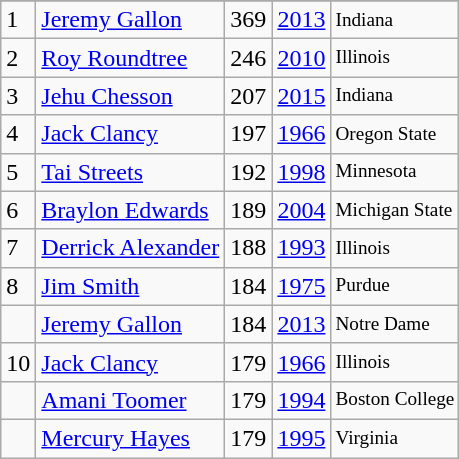<table class="wikitable">
<tr>
</tr>
<tr>
<td>1</td>
<td><a href='#'>Jeremy Gallon</a></td>
<td>369</td>
<td><a href='#'>2013</a></td>
<td style="font-size:80%;">Indiana</td>
</tr>
<tr>
<td>2</td>
<td><a href='#'>Roy Roundtree</a></td>
<td>246</td>
<td><a href='#'>2010</a></td>
<td style="font-size:80%;">Illinois</td>
</tr>
<tr>
<td>3</td>
<td><a href='#'>Jehu Chesson</a></td>
<td>207</td>
<td><a href='#'>2015</a></td>
<td style="font-size:80%;">Indiana</td>
</tr>
<tr>
<td>4</td>
<td><a href='#'>Jack Clancy</a></td>
<td>197</td>
<td><a href='#'>1966</a></td>
<td style="font-size:80%;">Oregon State</td>
</tr>
<tr>
<td>5</td>
<td><a href='#'>Tai Streets</a></td>
<td>192</td>
<td><a href='#'>1998</a></td>
<td style="font-size:80%;">Minnesota</td>
</tr>
<tr>
<td>6</td>
<td><a href='#'>Braylon Edwards</a></td>
<td>189</td>
<td><a href='#'>2004</a></td>
<td style="font-size:80%;">Michigan State</td>
</tr>
<tr>
<td>7</td>
<td><a href='#'>Derrick Alexander</a></td>
<td>188</td>
<td><a href='#'>1993</a></td>
<td style="font-size:80%;">Illinois</td>
</tr>
<tr>
<td>8</td>
<td><a href='#'>Jim Smith</a></td>
<td>184</td>
<td><a href='#'>1975</a></td>
<td style="font-size:80%;">Purdue</td>
</tr>
<tr>
<td></td>
<td><a href='#'>Jeremy Gallon</a></td>
<td>184</td>
<td><a href='#'>2013</a></td>
<td style="font-size:80%;">Notre Dame</td>
</tr>
<tr>
<td>10</td>
<td><a href='#'>Jack Clancy</a></td>
<td>179</td>
<td><a href='#'>1966</a></td>
<td style="font-size:80%;">Illinois</td>
</tr>
<tr>
<td></td>
<td><a href='#'>Amani Toomer</a></td>
<td>179</td>
<td><a href='#'>1994</a></td>
<td style="font-size:80%;">Boston College</td>
</tr>
<tr>
<td></td>
<td><a href='#'>Mercury Hayes</a></td>
<td>179</td>
<td><a href='#'>1995</a></td>
<td style="font-size:80%;">Virginia</td>
</tr>
</table>
